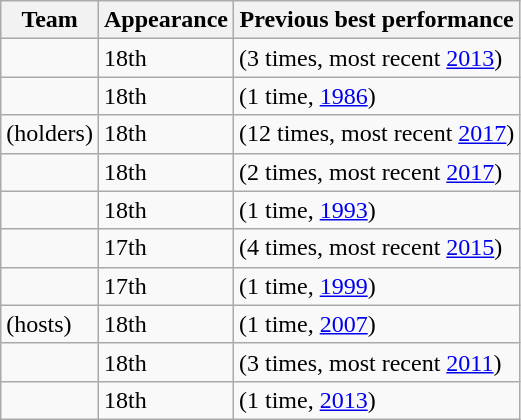<table class="wikitable sortable" style="text-align: left;">
<tr>
<th>Team</th>
<th data-sort-type="number">Appearance</th>
<th>Previous best performance</th>
</tr>
<tr>
<td></td>
<td>18th</td>
<td> (3 times, most recent <a href='#'>2013</a>)</td>
</tr>
<tr>
<td></td>
<td>18th</td>
<td> (1 time, <a href='#'>1986</a>)</td>
</tr>
<tr>
<td> (holders)</td>
<td>18th</td>
<td> (12 times, most recent <a href='#'>2017</a>)</td>
</tr>
<tr>
<td></td>
<td>18th</td>
<td> (2 times, most recent <a href='#'>2017</a>)</td>
</tr>
<tr>
<td></td>
<td>18th</td>
<td> (1 time, <a href='#'>1993</a>)</td>
</tr>
<tr>
<td></td>
<td>17th</td>
<td> (4 times, most recent <a href='#'>2015</a>)</td>
</tr>
<tr>
<td></td>
<td>17th</td>
<td> (1 time, <a href='#'>1999</a>)</td>
</tr>
<tr>
<td> (hosts)</td>
<td>18th</td>
<td> (1 time, <a href='#'>2007</a>)</td>
</tr>
<tr>
<td></td>
<td>18th</td>
<td> (3 times, most recent <a href='#'>2011</a>)</td>
</tr>
<tr>
<td></td>
<td>18th</td>
<td> (1 time, <a href='#'>2013</a>)</td>
</tr>
</table>
